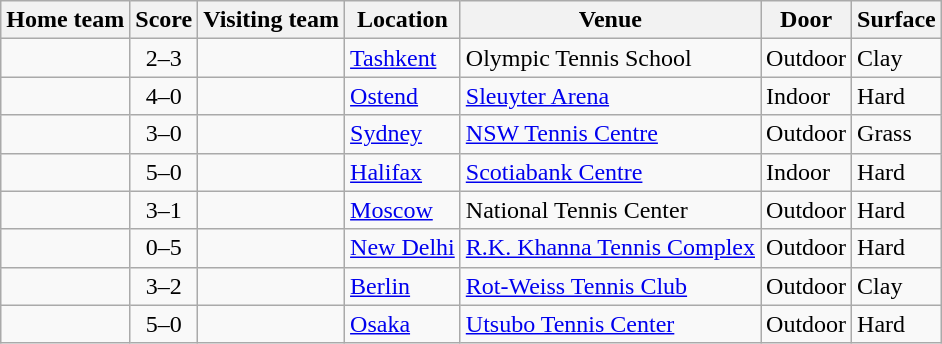<table class="wikitable" style="border:1px solid #aaa;">
<tr>
<th>Home team</th>
<th>Score</th>
<th>Visiting team</th>
<th>Location</th>
<th>Venue</th>
<th>Door</th>
<th>Surface</th>
</tr>
<tr>
<td></td>
<td style="text-align:center;">2–3</td>
<td><strong></strong></td>
<td><a href='#'>Tashkent</a></td>
<td>Olympic Tennis School</td>
<td>Outdoor</td>
<td>Clay</td>
</tr>
<tr>
<td><strong></strong></td>
<td style="text-align:center;">4–0</td>
<td></td>
<td><a href='#'>Ostend</a></td>
<td><a href='#'>Sleuyter Arena</a></td>
<td>Indoor</td>
<td>Hard</td>
</tr>
<tr>
<td><strong></strong></td>
<td style="text-align:center;">3–0</td>
<td></td>
<td><a href='#'>Sydney</a></td>
<td><a href='#'>NSW Tennis Centre</a></td>
<td>Outdoor</td>
<td>Grass</td>
</tr>
<tr>
<td><strong></strong></td>
<td style="text-align:center;">5–0</td>
<td></td>
<td><a href='#'>Halifax</a></td>
<td><a href='#'>Scotiabank Centre</a></td>
<td>Indoor</td>
<td>Hard</td>
</tr>
<tr>
<td><strong></strong></td>
<td style="text-align:center;">3–1</td>
<td></td>
<td><a href='#'>Moscow</a></td>
<td>National Tennis Center</td>
<td>Outdoor</td>
<td>Hard</td>
</tr>
<tr>
<td></td>
<td style="text-align:center;">0–5</td>
<td><strong></strong></td>
<td><a href='#'>New Delhi</a></td>
<td><a href='#'>R.K. Khanna Tennis Complex</a></td>
<td>Outdoor</td>
<td>Hard</td>
</tr>
<tr>
<td><strong></strong></td>
<td style="text-align:center;">3–2</td>
<td></td>
<td><a href='#'>Berlin</a></td>
<td><a href='#'>Rot-Weiss Tennis Club</a></td>
<td>Outdoor</td>
<td>Clay</td>
</tr>
<tr>
<td><strong></strong></td>
<td style="text-align:center;">5–0</td>
<td></td>
<td><a href='#'>Osaka</a></td>
<td><a href='#'>Utsubo Tennis Center</a></td>
<td>Outdoor</td>
<td>Hard</td>
</tr>
</table>
